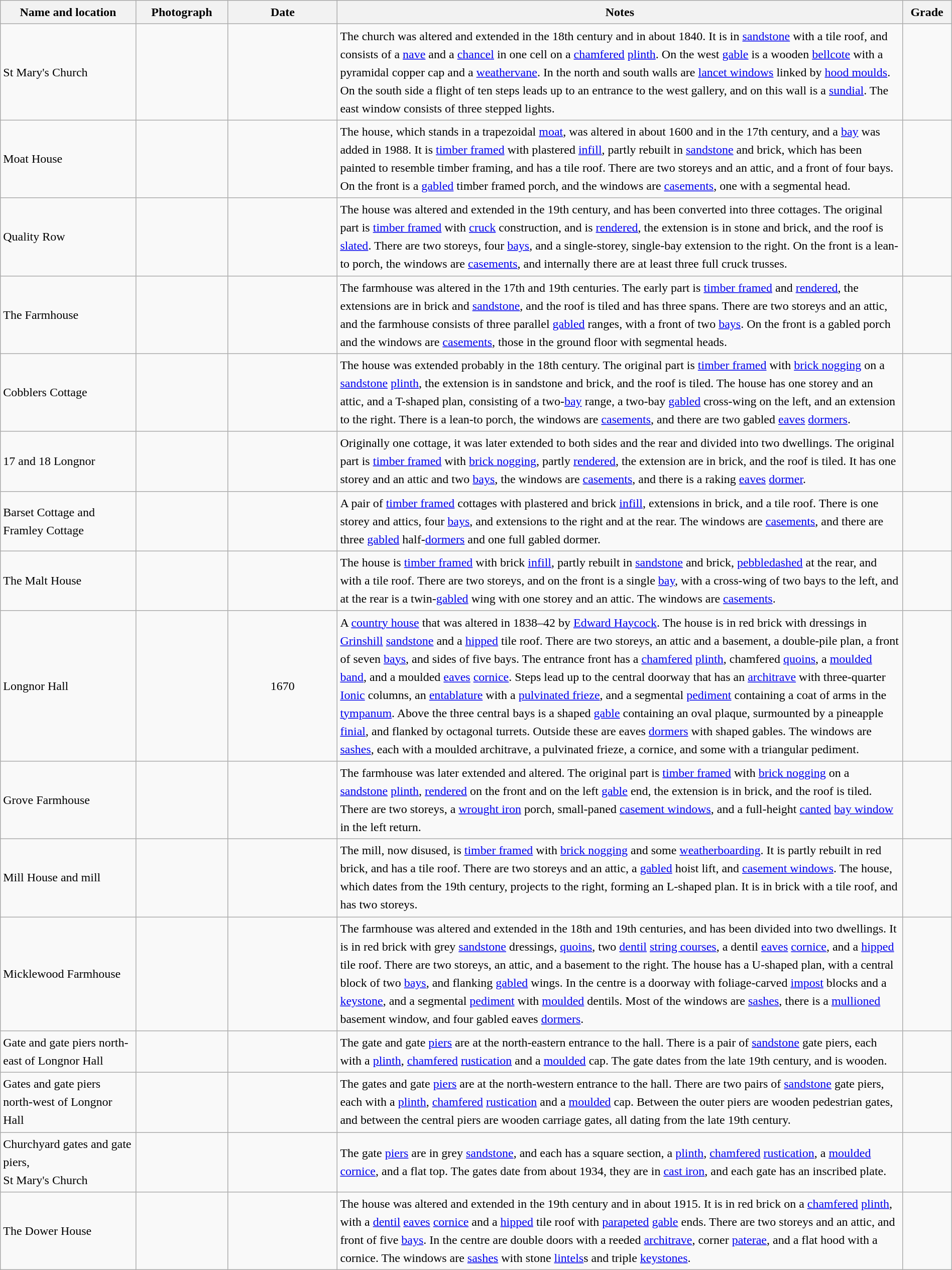<table class="wikitable sortable plainrowheaders" style="width:100%; border:0; text-align:left; line-height:150%;">
<tr>
<th scope="col"  style="width:150px">Name and location</th>
<th scope="col"  style="width:100px" class="unsortable">Photograph</th>
<th scope="col"  style="width:120px">Date</th>
<th scope="col"  style="width:650px" class="unsortable">Notes</th>
<th scope="col"  style="width:50px">Grade</th>
</tr>
<tr>
<td>St Mary's Church<br><small></small></td>
<td></td>
<td align="center"></td>
<td>The church was altered and extended in the 18th century and in about 1840.  It is in <a href='#'>sandstone</a> with a tile roof, and consists of a <a href='#'>nave</a> and a <a href='#'>chancel</a> in one cell on a <a href='#'>chamfered</a> <a href='#'>plinth</a>.  On the west <a href='#'>gable</a> is a wooden <a href='#'>bellcote</a> with a pyramidal copper cap and a <a href='#'>weathervane</a>.  In the north and south walls are <a href='#'>lancet windows</a> linked by <a href='#'>hood moulds</a>.  On the south side a flight of ten steps leads up to an entrance to the west gallery, and on this wall is a <a href='#'>sundial</a>.  The east window consists of three stepped lights.</td>
<td align="center" ></td>
</tr>
<tr>
<td>Moat House<br><small></small></td>
<td></td>
<td align="center"></td>
<td>The house, which stands in a trapezoidal <a href='#'>moat</a>, was altered in about 1600 and in the 17th century, and a <a href='#'>bay</a> was added in 1988.  It is <a href='#'>timber framed</a> with plastered <a href='#'>infill</a>, partly rebuilt in <a href='#'>sandstone</a> and brick, which has been painted to resemble timber framing, and has a tile roof.  There are two storeys and an attic, and a front of four bays.  On the front is a <a href='#'>gabled</a> timber framed porch, and the windows are <a href='#'>casements</a>, one with a segmental head.</td>
<td align="center" ></td>
</tr>
<tr>
<td>Quality Row<br><small></small></td>
<td></td>
<td align="center"></td>
<td>The house was altered and extended in the 19th century, and has been converted into three cottages.  The original part is <a href='#'>timber framed</a> with <a href='#'>cruck</a> construction, and is <a href='#'>rendered</a>, the extension is in stone and brick, and the roof is <a href='#'>slated</a>.  There are two storeys, four <a href='#'>bays</a>, and a single-storey, single-bay extension to the right.  On the front is a lean-to porch, the windows are <a href='#'>casements</a>, and internally there are at least three full cruck trusses.</td>
<td align="center" ></td>
</tr>
<tr>
<td>The Farmhouse<br><small></small></td>
<td></td>
<td align="center"></td>
<td>The farmhouse was altered in the 17th and 19th centuries.  The early part is <a href='#'>timber framed</a> and <a href='#'>rendered</a>, the extensions are in brick and <a href='#'>sandstone</a>, and the roof is tiled and has three spans.  There are two storeys and an attic, and the farmhouse consists of three parallel <a href='#'>gabled</a> ranges, with a front of two <a href='#'>bays</a>.  On the front is a gabled porch and the windows are <a href='#'>casements</a>, those in the ground floor with segmental heads.</td>
<td align="center" ></td>
</tr>
<tr>
<td>Cobblers Cottage<br><small></small></td>
<td></td>
<td align="center"></td>
<td>The house was extended probably in the 18th century.  The original part is <a href='#'>timber framed</a> with <a href='#'>brick nogging</a> on a <a href='#'>sandstone</a> <a href='#'>plinth</a>, the extension is in sandstone and brick, and the roof is tiled.  The house has one storey and an attic, and a T-shaped plan, consisting of a two-<a href='#'>bay</a> range, a two-bay <a href='#'>gabled</a> cross-wing on the left, and an extension to the right.  There is a lean-to porch, the windows are <a href='#'>casements</a>, and there are two gabled <a href='#'>eaves</a> <a href='#'>dormers</a>.</td>
<td align="center" ></td>
</tr>
<tr>
<td>17 and 18 Longnor<br><small></small></td>
<td></td>
<td align="center"></td>
<td>Originally one cottage, it was later extended to both sides and the rear and divided into two dwellings.  The original part is <a href='#'>timber framed</a> with <a href='#'>brick nogging</a>, partly <a href='#'>rendered</a>, the extension are in brick, and the roof is tiled.  It has one storey and an attic and two <a href='#'>bays</a>, the windows are <a href='#'>casements</a>, and there is a raking <a href='#'>eaves</a> <a href='#'>dormer</a>.</td>
<td align="center" ></td>
</tr>
<tr>
<td>Barset Cottage and Framley Cottage<br><small></small></td>
<td></td>
<td align="center"></td>
<td>A pair of <a href='#'>timber framed</a> cottages with plastered and brick <a href='#'>infill</a>, extensions in brick, and a tile roof.  There is one storey and attics, four <a href='#'>bays</a>, and extensions to the right and at the rear.  The windows are <a href='#'>casements</a>, and there are three <a href='#'>gabled</a> half-<a href='#'>dormers</a> and one full gabled dormer.</td>
<td align="center" ></td>
</tr>
<tr>
<td>The Malt House<br><small></small></td>
<td></td>
<td align="center"></td>
<td>The house is <a href='#'>timber framed</a> with brick <a href='#'>infill</a>, partly rebuilt in <a href='#'>sandstone</a> and brick, <a href='#'>pebbledashed</a> at the rear, and with a tile roof.  There are two storeys, and on the front is a single <a href='#'>bay</a>, with a cross-wing of two bays to the left, and at the rear is a twin-<a href='#'>gabled</a> wing with one storey and an attic.  The windows are <a href='#'>casements</a>.</td>
<td align="center" ></td>
</tr>
<tr>
<td>Longnor Hall<br><small></small></td>
<td></td>
<td align="center">1670</td>
<td>A <a href='#'>country house</a> that was altered in 1838–42 by <a href='#'>Edward Haycock</a>.  The house is in red brick with dressings in <a href='#'>Grinshill</a> <a href='#'>sandstone</a> and a <a href='#'>hipped</a> tile roof.  There are two storeys, an attic and a basement, a double-pile plan, a front of seven <a href='#'>bays</a>, and sides of five bays.  The entrance front has a <a href='#'>chamfered</a> <a href='#'>plinth</a>, chamfered <a href='#'>quoins</a>, a <a href='#'>moulded</a> <a href='#'>band</a>, and a moulded <a href='#'>eaves</a> <a href='#'>cornice</a>.  Steps lead up to the central doorway that has an <a href='#'>architrave</a> with three-quarter <a href='#'>Ionic</a> columns, an <a href='#'>entablature</a> with a <a href='#'>pulvinated frieze</a>, and a segmental <a href='#'>pediment</a> containing a coat of arms in the <a href='#'>tympanum</a>.  Above the three central bays is a shaped <a href='#'>gable</a> containing an oval plaque, surmounted by a pineapple <a href='#'>finial</a>, and flanked by octagonal turrets.  Outside these are eaves <a href='#'>dormers</a> with shaped gables.  The windows are <a href='#'>sashes</a>, each with a moulded architrave, a pulvinated frieze, a cornice, and some with a triangular pediment.</td>
<td align="center" ></td>
</tr>
<tr>
<td>Grove Farmhouse<br><small></small></td>
<td></td>
<td align="center"></td>
<td>The farmhouse was later extended and altered.  The original part is <a href='#'>timber framed</a> with <a href='#'>brick nogging</a> on a <a href='#'>sandstone</a> <a href='#'>plinth</a>, <a href='#'>rendered</a> on the front and on the left <a href='#'>gable</a> end, the extension is in brick, and the roof is tiled.  There are two storeys, a <a href='#'>wrought iron</a> porch, small-paned <a href='#'>casement windows</a>, and a full-height <a href='#'>canted</a> <a href='#'>bay window</a> in the left return.</td>
<td align="center" ></td>
</tr>
<tr>
<td>Mill House and mill<br><small></small></td>
<td></td>
<td align="center"></td>
<td>The mill, now disused, is <a href='#'>timber framed</a> with <a href='#'>brick nogging</a> and some <a href='#'>weatherboarding</a>.  It is partly rebuilt in red brick, and has a tile roof.  There are two storeys and an attic, a <a href='#'>gabled</a> hoist lift, and <a href='#'>casement windows</a>.  The house, which dates from the 19th century, projects to the right, forming an L-shaped plan.  It is in brick with a tile roof, and has two storeys.</td>
<td align="center" ></td>
</tr>
<tr>
<td>Micklewood Farmhouse<br><small></small></td>
<td></td>
<td align="center"></td>
<td>The farmhouse was altered and extended in the 18th and 19th centuries, and has been divided into two dwellings.  It is in red brick with grey <a href='#'>sandstone</a> dressings, <a href='#'>quoins</a>, two <a href='#'>dentil</a> <a href='#'>string courses</a>, a dentil <a href='#'>eaves</a> <a href='#'>cornice</a>, and a <a href='#'>hipped</a> tile roof.  There are two storeys, an attic, and a basement to the right.  The house has a U-shaped plan, with a central block of two <a href='#'>bays</a>, and flanking <a href='#'>gabled</a> wings.  In the centre is a doorway with foliage-carved <a href='#'>impost</a> blocks and a <a href='#'>keystone</a>, and a segmental <a href='#'>pediment</a> with <a href='#'>moulded</a> dentils.  Most of the windows are <a href='#'>sashes</a>, there is a <a href='#'>mullioned</a> basement window, and four gabled eaves <a href='#'>dormers</a>.</td>
<td align="center" ></td>
</tr>
<tr>
<td>Gate and gate piers north-east of Longnor Hall<br><small></small></td>
<td></td>
<td align="center"></td>
<td>The gate and gate <a href='#'>piers</a> are at the north-eastern entrance to the hall.  There is a pair of <a href='#'>sandstone</a> gate piers, each with a <a href='#'>plinth</a>, <a href='#'>chamfered</a> <a href='#'>rustication</a> and a <a href='#'>moulded</a> cap.  The gate dates from the late 19th century, and is wooden.</td>
<td align="center" ></td>
</tr>
<tr>
<td>Gates and gate piers north-west of Longnor Hall<br><small></small></td>
<td></td>
<td align="center"></td>
<td>The gates and gate <a href='#'>piers</a> are at the north-western entrance to the hall.  There are two pairs of <a href='#'>sandstone</a> gate piers, each with a <a href='#'>plinth</a>, <a href='#'>chamfered</a> <a href='#'>rustication</a> and a <a href='#'>moulded</a> cap.  Between the outer piers are wooden pedestrian gates, and between the central piers are wooden carriage gates, all dating from the late 19th century.</td>
<td align="center" ></td>
</tr>
<tr>
<td>Churchyard gates and gate piers,<br>St Mary's Church<br><small></small></td>
<td></td>
<td align="center"></td>
<td>The gate <a href='#'>piers</a> are in grey <a href='#'>sandstone</a>, and each has a square section, a <a href='#'>plinth</a>, <a href='#'>chamfered</a> <a href='#'>rustication</a>, a <a href='#'>moulded</a> <a href='#'>cornice</a>, and a flat top.  The gates date from about 1934, they are in <a href='#'>cast iron</a>, and each gate has an inscribed plate.</td>
<td align="center" ></td>
</tr>
<tr>
<td>The Dower House<br><small></small></td>
<td></td>
<td align="center"></td>
<td>The house was altered and extended in the 19th century and in about 1915.  It is in red brick on a <a href='#'>chamfered</a> <a href='#'>plinth</a>, with a <a href='#'>dentil</a> <a href='#'>eaves</a> <a href='#'>cornice</a> and a <a href='#'>hipped</a> tile roof with <a href='#'>parapeted</a> <a href='#'>gable</a> ends.  There are two storeys and an attic, and front of five <a href='#'>bays</a>.  In the centre are double doors with a reeded <a href='#'>architrave</a>, corner <a href='#'>paterae</a>, and a flat hood with a cornice.  The windows are <a href='#'>sashes</a> with stone <a href='#'>lintels</a>s and triple <a href='#'>keystones</a>.</td>
<td align="center" ></td>
</tr>
<tr>
</tr>
</table>
